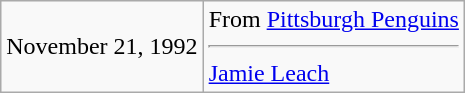<table class="wikitable">
<tr>
<td>November 21, 1992</td>
<td valign="top">From <a href='#'>Pittsburgh Penguins</a><hr><a href='#'>Jamie Leach</a></td>
</tr>
</table>
